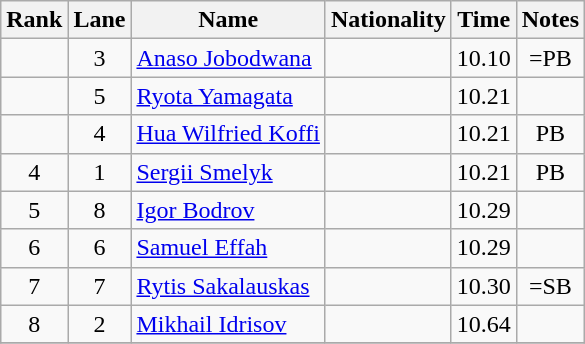<table class="wikitable sortable" style="text-align:center">
<tr>
<th>Rank</th>
<th>Lane</th>
<th>Name</th>
<th>Nationality</th>
<th>Time</th>
<th>Notes</th>
</tr>
<tr>
<td></td>
<td>3</td>
<td align=left><a href='#'>Anaso Jobodwana</a></td>
<td align=left></td>
<td>10.10</td>
<td>=PB</td>
</tr>
<tr>
<td></td>
<td>5</td>
<td align=left><a href='#'>Ryota Yamagata</a></td>
<td align=left></td>
<td>10.21</td>
<td></td>
</tr>
<tr>
<td></td>
<td>4</td>
<td align=left><a href='#'>Hua Wilfried Koffi</a></td>
<td align=left></td>
<td>10.21</td>
<td>PB</td>
</tr>
<tr>
<td>4</td>
<td>1</td>
<td align=left><a href='#'>Sergii Smelyk</a></td>
<td align=left></td>
<td>10.21</td>
<td>PB</td>
</tr>
<tr>
<td>5</td>
<td>8</td>
<td align=left><a href='#'>Igor Bodrov</a></td>
<td align=left></td>
<td>10.29</td>
<td></td>
</tr>
<tr>
<td>6</td>
<td>6</td>
<td align=left><a href='#'>Samuel Effah</a></td>
<td align=left></td>
<td>10.29</td>
<td></td>
</tr>
<tr>
<td>7</td>
<td>7</td>
<td align=left><a href='#'>Rytis Sakalauskas</a></td>
<td align=left></td>
<td>10.30</td>
<td>=SB</td>
</tr>
<tr>
<td>8</td>
<td>2</td>
<td align=left><a href='#'>Mikhail Idrisov</a></td>
<td align=left></td>
<td>10.64</td>
<td></td>
</tr>
<tr>
</tr>
</table>
